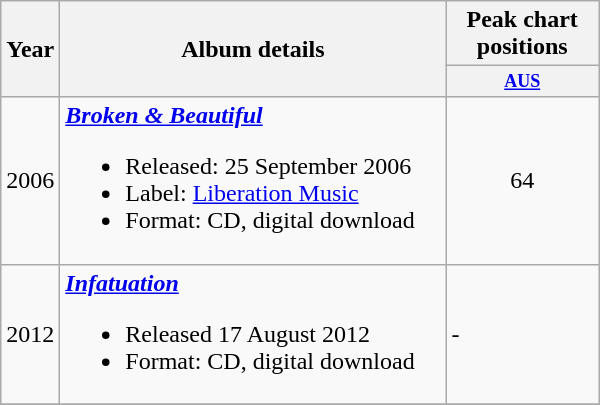<table class="wikitable">
<tr>
<th rowspan="2">Year</th>
<th rowspan="2" width="250">Album details</th>
<th colspan="1">Peak chart positions</th>
</tr>
<tr>
<th style="width:8em;font-size:75%"><a href='#'>AUS</a><br></th>
</tr>
<tr>
<td>2006</td>
<td><strong><em><a href='#'>Broken & Beautiful</a></em></strong><br><ul><li>Released: 25 September 2006</li><li>Label: <a href='#'>Liberation Music</a></li><li>Format: CD, digital download</li></ul></td>
<td align="center">64</td>
</tr>
<tr>
<td>2012</td>
<td><strong><em><a href='#'>Infatuation</a></em></strong><br><ul><li>Released 17 August 2012</li><li>Format: CD, digital download</li></ul></td>
<td>-</td>
</tr>
<tr>
</tr>
</table>
